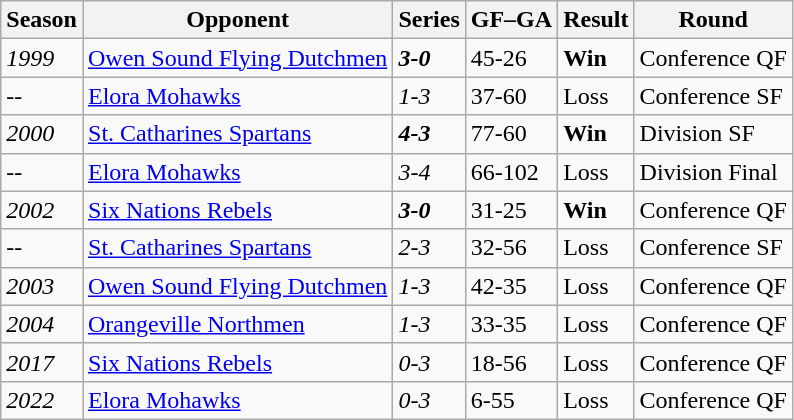<table class="wikitable">
<tr>
<th>Season</th>
<th>Opponent</th>
<th>Series</th>
<th>GF–GA</th>
<th>Result</th>
<th>Round</th>
</tr>
<tr>
<td><em>1999</em></td>
<td><a href='#'>Owen Sound Flying Dutchmen</a></td>
<td><strong><em>3-0</em></strong></td>
<td>45-26</td>
<td><strong>Win</strong></td>
<td>Conference QF</td>
</tr>
<tr>
<td>--</td>
<td><a href='#'>Elora Mohawks</a></td>
<td><em>1-3</em></td>
<td>37-60</td>
<td>Loss</td>
<td>Conference SF</td>
</tr>
<tr>
<td><em>2000</em></td>
<td><a href='#'>St. Catharines Spartans</a></td>
<td><strong><em>4-3</em></strong></td>
<td>77-60</td>
<td><strong>Win</strong></td>
<td>Division SF</td>
</tr>
<tr>
<td>--</td>
<td><a href='#'>Elora Mohawks</a></td>
<td><em>3-4</em></td>
<td>66-102</td>
<td>Loss</td>
<td>Division Final</td>
</tr>
<tr>
<td><em>2002</em></td>
<td><a href='#'>Six Nations Rebels</a></td>
<td><strong><em>3-0</em></strong></td>
<td>31-25</td>
<td><strong>Win</strong></td>
<td>Conference QF</td>
</tr>
<tr>
<td>--</td>
<td><a href='#'>St. Catharines Spartans</a></td>
<td><em>2-3</em></td>
<td>32-56</td>
<td>Loss</td>
<td>Conference SF</td>
</tr>
<tr>
<td><em>2003</em></td>
<td><a href='#'>Owen Sound Flying Dutchmen</a></td>
<td><em>1-3</em></td>
<td>42-35</td>
<td>Loss</td>
<td>Conference QF</td>
</tr>
<tr>
<td><em>2004</em></td>
<td><a href='#'>Orangeville Northmen</a></td>
<td><em>1-3</em></td>
<td>33-35</td>
<td>Loss</td>
<td>Conference QF</td>
</tr>
<tr>
<td><em>2017</em></td>
<td><a href='#'>Six Nations Rebels</a></td>
<td><em>0-3</em></td>
<td>18-56</td>
<td>Loss</td>
<td>Conference QF</td>
</tr>
<tr>
<td><em>2022</em></td>
<td><a href='#'>Elora Mohawks</a></td>
<td><em>0-3</em></td>
<td>6-55</td>
<td>Loss</td>
<td>Conference QF</td>
</tr>
</table>
